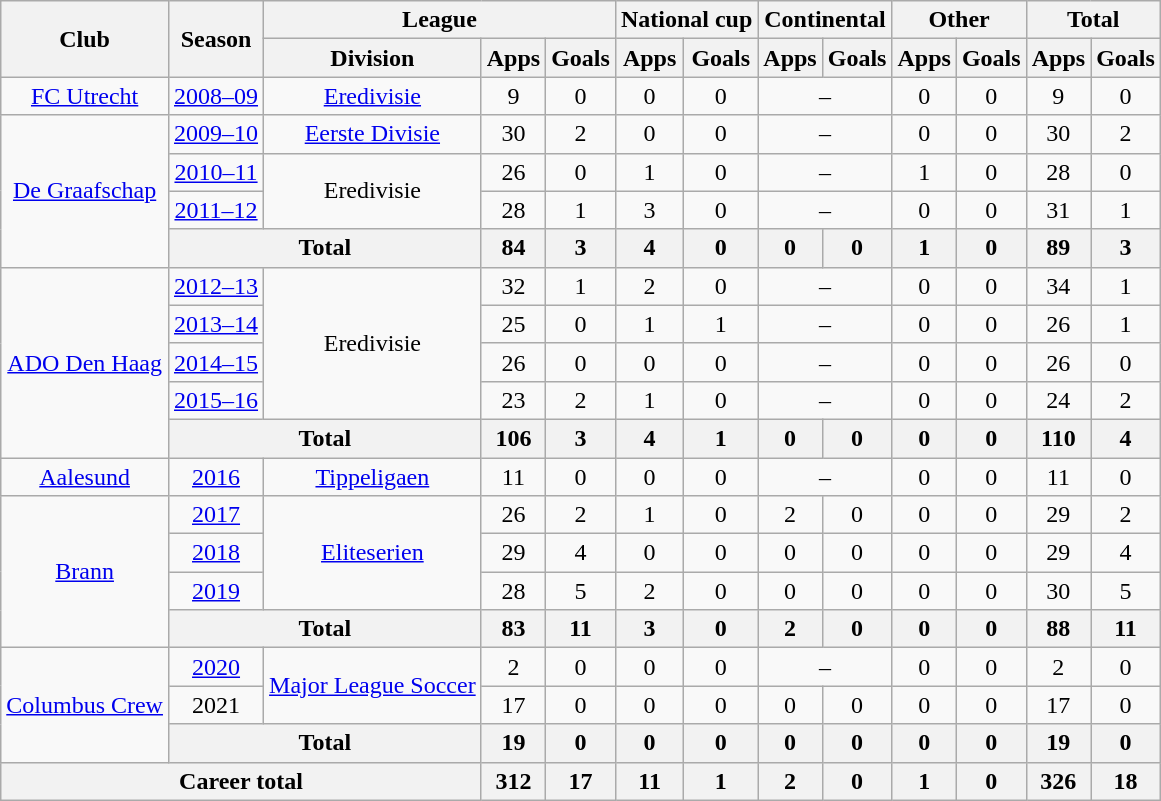<table class="wikitable" style="text-align:center">
<tr>
<th rowspan="2">Club</th>
<th rowspan="2">Season</th>
<th colspan="3">League</th>
<th colspan="2">National cup</th>
<th colspan="2">Continental</th>
<th colspan="2">Other</th>
<th colspan="2">Total</th>
</tr>
<tr>
<th>Division</th>
<th>Apps</th>
<th>Goals</th>
<th>Apps</th>
<th>Goals</th>
<th>Apps</th>
<th>Goals</th>
<th>Apps</th>
<th>Goals</th>
<th>Apps</th>
<th>Goals</th>
</tr>
<tr>
<td><a href='#'>FC Utrecht</a></td>
<td><a href='#'>2008–09</a></td>
<td><a href='#'>Eredivisie</a></td>
<td>9</td>
<td>0</td>
<td>0</td>
<td>0</td>
<td colspan="2">–</td>
<td>0</td>
<td>0</td>
<td>9</td>
<td>0</td>
</tr>
<tr>
<td rowspan="4"><a href='#'>De Graafschap</a></td>
<td><a href='#'>2009–10</a></td>
<td><a href='#'>Eerste Divisie</a></td>
<td>30</td>
<td>2</td>
<td>0</td>
<td>0</td>
<td colspan="2">–</td>
<td>0</td>
<td>0</td>
<td>30</td>
<td>2</td>
</tr>
<tr>
<td><a href='#'>2010–11</a></td>
<td rowspan="2">Eredivisie</td>
<td>26</td>
<td>0</td>
<td>1</td>
<td>0</td>
<td colspan="2">–</td>
<td>1</td>
<td>0</td>
<td>28</td>
<td>0</td>
</tr>
<tr>
<td><a href='#'>2011–12</a></td>
<td>28</td>
<td>1</td>
<td>3</td>
<td>0</td>
<td colspan="2">–</td>
<td>0</td>
<td>0</td>
<td>31</td>
<td>1</td>
</tr>
<tr>
<th colspan="2">Total</th>
<th>84</th>
<th>3</th>
<th>4</th>
<th>0</th>
<th>0</th>
<th>0</th>
<th>1</th>
<th>0</th>
<th>89</th>
<th>3</th>
</tr>
<tr>
<td rowspan="5"><a href='#'>ADO Den Haag</a></td>
<td><a href='#'>2012–13</a></td>
<td rowspan="4">Eredivisie</td>
<td>32</td>
<td>1</td>
<td>2</td>
<td>0</td>
<td colspan="2">–</td>
<td>0</td>
<td>0</td>
<td>34</td>
<td>1</td>
</tr>
<tr>
<td><a href='#'>2013–14</a></td>
<td>25</td>
<td>0</td>
<td>1</td>
<td>1</td>
<td colspan="2">–</td>
<td>0</td>
<td>0</td>
<td>26</td>
<td>1</td>
</tr>
<tr>
<td><a href='#'>2014–15</a></td>
<td>26</td>
<td>0</td>
<td>0</td>
<td>0</td>
<td colspan="2">–</td>
<td>0</td>
<td>0</td>
<td>26</td>
<td>0</td>
</tr>
<tr>
<td><a href='#'>2015–16</a></td>
<td>23</td>
<td>2</td>
<td>1</td>
<td>0</td>
<td colspan="2">–</td>
<td>0</td>
<td>0</td>
<td>24</td>
<td>2</td>
</tr>
<tr>
<th colspan="2">Total</th>
<th>106</th>
<th>3</th>
<th>4</th>
<th>1</th>
<th>0</th>
<th>0</th>
<th>0</th>
<th>0</th>
<th>110</th>
<th>4</th>
</tr>
<tr>
<td><a href='#'>Aalesund</a></td>
<td><a href='#'>2016</a></td>
<td><a href='#'>Tippeligaen</a></td>
<td>11</td>
<td>0</td>
<td>0</td>
<td>0</td>
<td colspan="2">–</td>
<td>0</td>
<td>0</td>
<td>11</td>
<td>0</td>
</tr>
<tr>
<td rowspan="4"><a href='#'>Brann</a></td>
<td><a href='#'>2017</a></td>
<td rowspan="3"><a href='#'>Eliteserien</a></td>
<td>26</td>
<td>2</td>
<td>1</td>
<td>0</td>
<td>2</td>
<td>0</td>
<td>0</td>
<td>0</td>
<td>29</td>
<td>2</td>
</tr>
<tr>
<td><a href='#'>2018</a></td>
<td>29</td>
<td>4</td>
<td>0</td>
<td>0</td>
<td>0</td>
<td>0</td>
<td>0</td>
<td>0</td>
<td>29</td>
<td>4</td>
</tr>
<tr>
<td><a href='#'>2019</a></td>
<td>28</td>
<td>5</td>
<td>2</td>
<td>0</td>
<td>0</td>
<td>0</td>
<td>0</td>
<td>0</td>
<td>30</td>
<td>5</td>
</tr>
<tr>
<th colspan="2">Total</th>
<th>83</th>
<th>11</th>
<th>3</th>
<th>0</th>
<th>2</th>
<th>0</th>
<th>0</th>
<th>0</th>
<th>88</th>
<th>11</th>
</tr>
<tr>
<td rowspan="3"><a href='#'>Columbus Crew</a></td>
<td><a href='#'>2020</a></td>
<td rowspan="2"><a href='#'>Major League Soccer</a></td>
<td>2</td>
<td>0</td>
<td>0</td>
<td>0</td>
<td colspan="2">–</td>
<td>0</td>
<td>0</td>
<td>2</td>
<td>0</td>
</tr>
<tr>
<td>2021</td>
<td>17</td>
<td>0</td>
<td>0</td>
<td>0</td>
<td>0</td>
<td>0</td>
<td>0</td>
<td>0</td>
<td>17</td>
<td>0</td>
</tr>
<tr>
<th colspan="2">Total</th>
<th>19</th>
<th>0</th>
<th>0</th>
<th>0</th>
<th>0</th>
<th>0</th>
<th>0</th>
<th>0</th>
<th>19</th>
<th>0</th>
</tr>
<tr>
<th colspan="3">Career total</th>
<th>312</th>
<th>17</th>
<th>11</th>
<th>1</th>
<th>2</th>
<th>0</th>
<th>1</th>
<th>0</th>
<th>326</th>
<th>18</th>
</tr>
</table>
